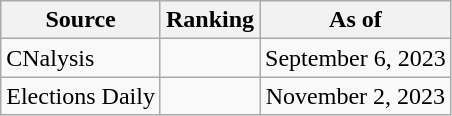<table class="wikitable" style="text-align:center">
<tr>
<th>Source</th>
<th>Ranking</th>
<th>As of</th>
</tr>
<tr>
<td align=left>CNalysis</td>
<td></td>
<td>September 6, 2023</td>
</tr>
<tr>
<td align=left>Elections Daily</td>
<td></td>
<td>November 2, 2023</td>
</tr>
</table>
